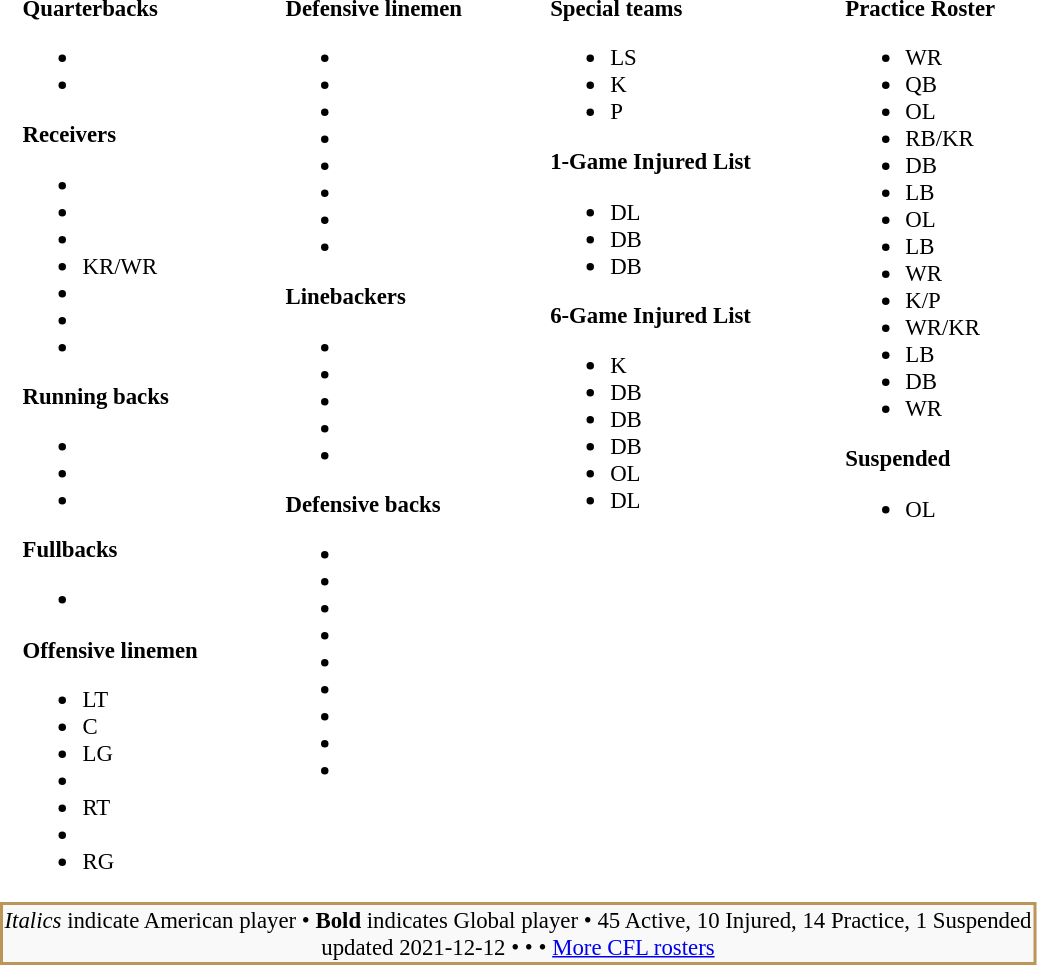<table class="toccolours" style="text-align: left;">
<tr>
<td style="width: 10px;"></td>
<td style="font-size: 95%;vertical-align:top;"><strong>Quarterbacks</strong><br><ul><li></li><li></li></ul><strong>Receivers</strong><ul><li></li><li></li><li></li><li> KR/WR</li><li></li><li></li><li></li></ul><strong>Running backs</strong><ul><li></li><li></li><li></li></ul><strong>Fullbacks</strong><ul><li></li></ul><strong>Offensive linemen</strong><ul><li> LT</li><li> C</li><li> LG</li><li></li><li> RT</li><li></li><li> RG</li></ul></td>
<td style="width: 20px;"></td>
<td style="font-size: 95%;vertical-align:top;"><strong>Defensive linemen</strong><br><ul><li></li><li></li><li></li><li></li><li></li><li></li><li></li><li></li></ul><strong>Linebackers</strong><ul><li></li><li></li><li></li><li></li><li></li></ul><strong>Defensive backs</strong><ul><li></li><li></li><li></li><li></li><li></li><li></li><li></li><li></li><li></li></ul></td>
<td style="width: 20px;"></td>
<td style="font-size: 95%;vertical-align:top;"><strong>Special teams</strong><br><ul><li> LS</li><li> K</li><li> P</li></ul><strong>1-Game Injured List</strong><ul><li> DL</li><li> DB</li><li> DB</li></ul><strong>6-Game Injured List</strong><ul><li> K</li><li> DB</li><li> DB</li><li> DB</li><li> OL</li><li> DL</li></ul></td>
<td style="width: 20px;"></td>
<td style="font-size: 95%;vertical-align:top;"><strong>Practice Roster</strong><br><ul><li> WR</li><li> QB</li><li> OL</li><li> RB/KR</li><li> DB</li><li> LB</li><li> OL</li><li> LB</li><li> WR</li><li> K/P</li><li> WR/KR</li><li> LB</li><li> DB</li><li> WR</li></ul><strong>Suspended</strong><ul><li> OL</li></ul></td>
</tr>
<tr>
<td style="text-align:center;font-size: 95%;background:#F9F9F9;border:2px solid #BC9658" colspan="10"><em>Italics</em> indicate American player • <strong>Bold</strong> indicates Global player • 45 Active, 10 Injured, 14 Practice, 1 Suspended<br><span></span> updated 2021-12-12 • <span> </span> • <span></span> • <a href='#'>More CFL rosters</a></td>
</tr>
<tr>
</tr>
</table>
